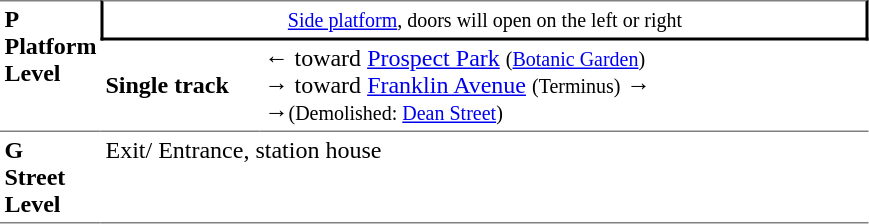<table table border=0 cellspacing=0 cellpadding=3>
<tr>
<td style="border-top:solid 1px gray;border-bottom:solid 1px gray;" width=50 rowspan=2 valign=top><strong>P<br>Platform Level</strong></td>
<td style="border-top:solid 1px gray;border-right:solid 2px black;border-left:solid 2px black;border-bottom:solid 2px black;text-align:center;" colspan=2><small><a href='#'>Side platform</a>, doors will open on the left or right </small></td>
</tr>
<tr>
<td style="border-bottom:solid 1px gray;" width=100><span><strong>Single track</strong></span></td>
<td style="border-bottom:solid 1px gray;" width=400>←  toward <a href='#'>Prospect Park</a> <small>(<a href='#'>Botanic Garden</a>)</small><br><span>→</span>  toward <a href='#'>Franklin Avenue</a> <small>(Terminus)</small> →<br><span>→</span><small>(Demolished: <a href='#'>Dean Street</a>)</small></td>
</tr>
<tr>
<td style="border-bottom:solid 1px gray;" valign=top><strong>G<br>Street Level</strong></td>
<td style="border-bottom:solid 1px gray;" colspan=2 valign=top>Exit/ Entrance, station house<br></td>
</tr>
</table>
